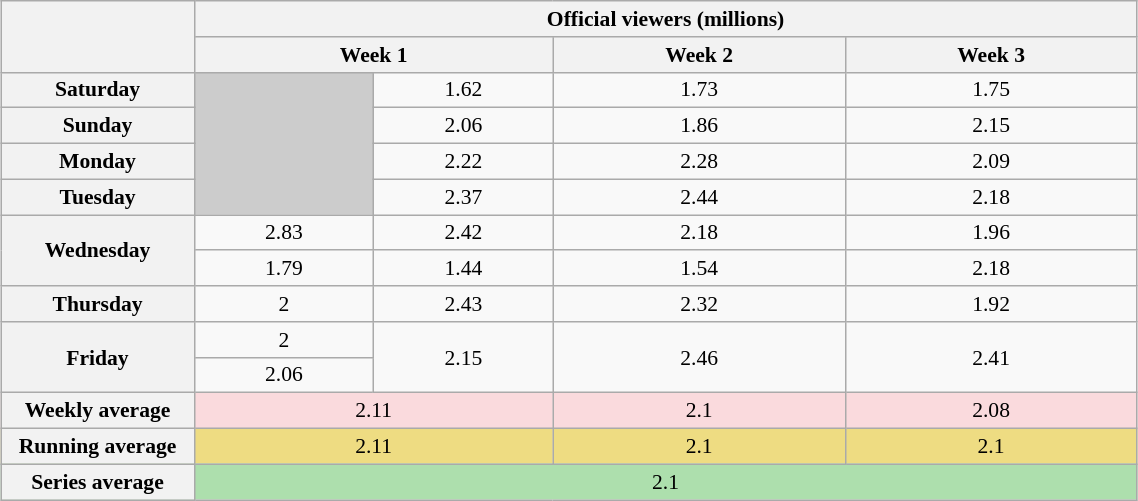<table class="wikitable" style="font-size:90%; text-align:center; width: 60%; margin-left: auto; margin-right: auto;">
<tr>
<th scope="col" rowspan="2" style="width:17%;"></th>
<th scope=col colspan=4>Official viewers (millions)</th>
</tr>
<tr>
<th colspan=2>Week 1</th>
<th>Week 2</th>
<th>Week 3</th>
</tr>
<tr>
<th>Saturday</th>
<td style="background:#ccc;" rowspan="4"></td>
<td>1.62</td>
<td>1.73</td>
<td>1.75</td>
</tr>
<tr>
<th>Sunday</th>
<td>2.06</td>
<td>1.86</td>
<td>2.15</td>
</tr>
<tr 19, place. Julie, eviction.>
<th>Monday</th>
<td>2.22</td>
<td>2.28</td>
<td>2.09</td>
</tr>
<tr>
<th>Tuesday</th>
<td>2.37</td>
<td>2.44</td>
<td>2.18</td>
</tr>
<tr>
<th rowspan=2>Wednesday</th>
<td>2.83</td>
<td>2.42</td>
<td>2.18</td>
<td>1.96</td>
</tr>
<tr>
<td>1.79</td>
<td>1.44</td>
<td>1.54</td>
<td>2.18</td>
</tr>
<tr>
<th>Thursday</th>
<td>2</td>
<td>2.43</td>
<td>2.32</td>
<td>1.92</td>
</tr>
<tr>
<th rowspan="2">Friday</th>
<td>2</td>
<td rowspan="2">2.15</td>
<td rowspan="2">2.46</td>
<td rowspan="2">2.41</td>
</tr>
<tr>
<td>2.06</td>
</tr>
<tr style="background:#FADADD;" |>
<th>Weekly average</th>
<td colspan=2>2.11</td>
<td>2.1</td>
<td>2.08</td>
</tr>
<tr style="background:#EEDC82;" |>
<th>Running average</th>
<td colspan=2>2.11</td>
<td>2.1</td>
<td>2.1</td>
</tr>
<tr style="background:#ADDFAD;" |>
<th>Series average</th>
<td colspan="4">2.1</td>
</tr>
</table>
